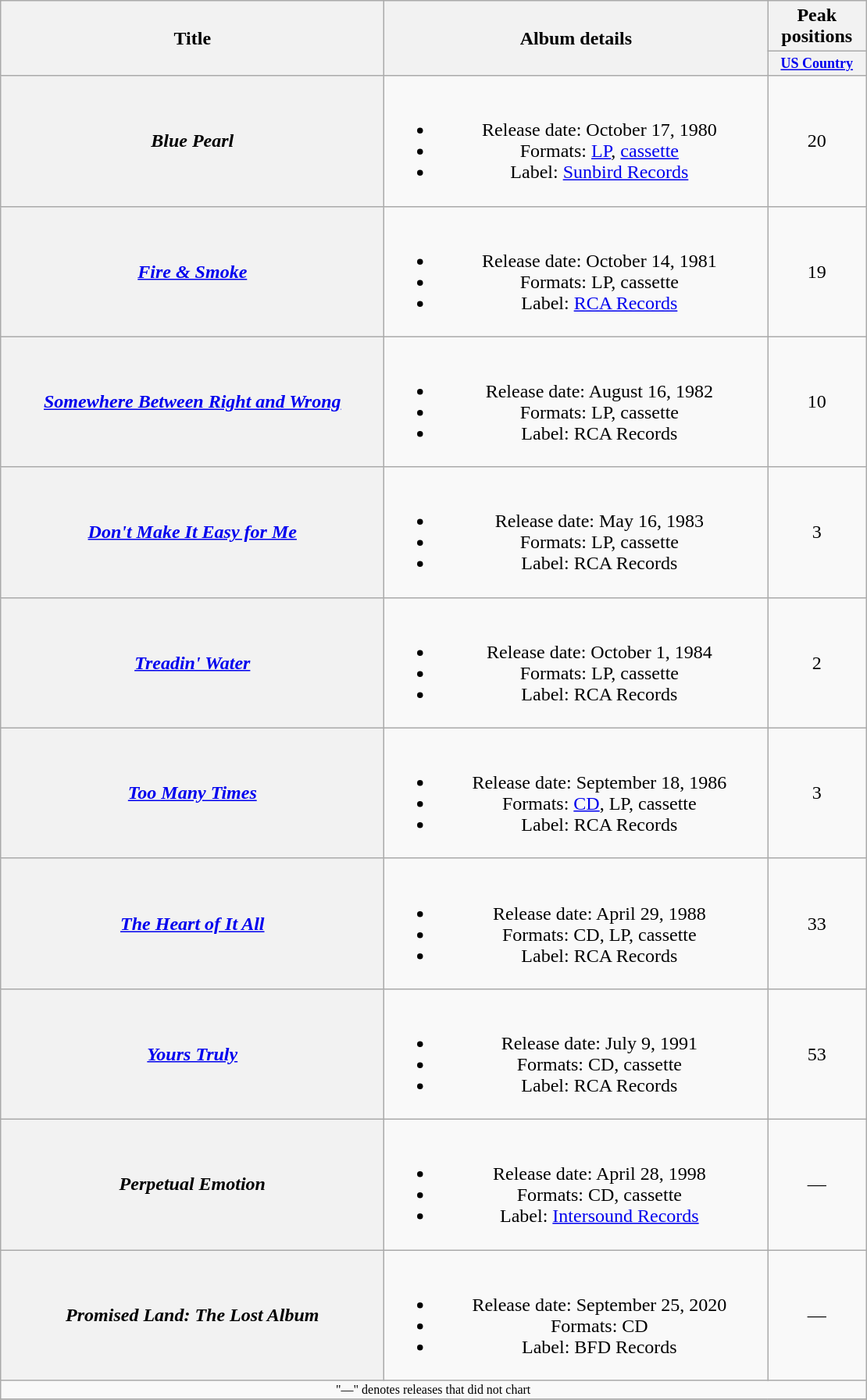<table class="wikitable plainrowheaders" style="text-align:center;">
<tr>
<th rowspan="2" style="width:20em;">Title</th>
<th rowspan="2" style="width:20em;">Album details</th>
<th colspan="1">Peak positions</th>
</tr>
<tr>
<th style="width:6.5em;font-size:75%;"><a href='#'>US Country</a><br></th>
</tr>
<tr>
<th scope="row"><em>Blue Pearl</em></th>
<td><br><ul><li>Release date: October 17, 1980</li><li>Formats: <a href='#'>LP</a>, <a href='#'>cassette</a></li><li>Label: <a href='#'>Sunbird Records</a></li></ul></td>
<td>20</td>
</tr>
<tr>
<th scope="row"><em><a href='#'>Fire & Smoke</a></em></th>
<td><br><ul><li>Release date: October 14, 1981</li><li>Formats: LP, cassette</li><li>Label: <a href='#'>RCA Records</a></li></ul></td>
<td>19</td>
</tr>
<tr>
<th scope="row"><em><a href='#'>Somewhere Between Right and Wrong</a></em></th>
<td><br><ul><li>Release date: August 16, 1982</li><li>Formats: LP, cassette</li><li>Label: RCA Records</li></ul></td>
<td>10</td>
</tr>
<tr>
<th scope="row"><em><a href='#'>Don't Make It Easy for Me</a></em></th>
<td><br><ul><li>Release date: May 16, 1983</li><li>Formats: LP, cassette</li><li>Label: RCA Records</li></ul></td>
<td>3</td>
</tr>
<tr>
<th scope="row"><em><a href='#'>Treadin' Water</a></em></th>
<td><br><ul><li>Release date: October 1, 1984</li><li>Formats: LP, cassette</li><li>Label: RCA Records</li></ul></td>
<td>2</td>
</tr>
<tr>
<th scope="row"><em><a href='#'>Too Many Times</a></em></th>
<td><br><ul><li>Release date: September 18, 1986</li><li>Formats: <a href='#'>CD</a>, LP, cassette</li><li>Label: RCA Records</li></ul></td>
<td>3</td>
</tr>
<tr>
<th scope="row"><em><a href='#'>The Heart of It All</a></em></th>
<td><br><ul><li>Release date: April 29, 1988</li><li>Formats: CD, LP, cassette</li><li>Label: RCA Records</li></ul></td>
<td>33</td>
</tr>
<tr>
<th scope="row"><em><a href='#'>Yours Truly</a></em></th>
<td><br><ul><li>Release date: July 9, 1991</li><li>Formats: CD, cassette</li><li>Label: RCA Records</li></ul></td>
<td>53</td>
</tr>
<tr>
<th scope="row"><em>Perpetual Emotion</em></th>
<td><br><ul><li>Release date: April 28, 1998</li><li>Formats: CD, cassette</li><li>Label: <a href='#'>Intersound Records</a></li></ul></td>
<td>—</td>
</tr>
<tr>
<th scope="row"><em>Promised Land: The Lost Album</em></th>
<td><br><ul><li>Release date: September 25, 2020</li><li>Formats: CD</li><li>Label: BFD Records</li></ul></td>
<td>—</td>
</tr>
<tr>
<td colspan="3" style="font-size:8pt">"—" denotes releases that did not chart</td>
</tr>
<tr>
</tr>
</table>
